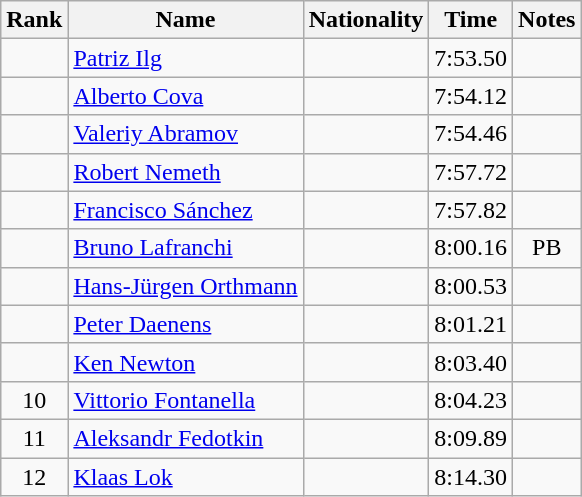<table class="wikitable sortable" style="text-align:center">
<tr>
<th>Rank</th>
<th>Name</th>
<th>Nationality</th>
<th>Time</th>
<th>Notes</th>
</tr>
<tr>
<td></td>
<td align="left"><a href='#'>Patriz Ilg</a></td>
<td align=left></td>
<td>7:53.50</td>
<td></td>
</tr>
<tr>
<td></td>
<td align="left"><a href='#'>Alberto Cova</a></td>
<td align=left></td>
<td>7:54.12</td>
<td></td>
</tr>
<tr>
<td></td>
<td align="left"><a href='#'>Valeriy Abramov</a></td>
<td align=left></td>
<td>7:54.46</td>
<td></td>
</tr>
<tr>
<td></td>
<td align="left"><a href='#'>Robert Nemeth</a></td>
<td align=left></td>
<td>7:57.72</td>
<td></td>
</tr>
<tr>
<td></td>
<td align="left"><a href='#'>Francisco Sánchez</a></td>
<td align=left></td>
<td>7:57.82</td>
<td></td>
</tr>
<tr>
<td></td>
<td align="left"><a href='#'>Bruno Lafranchi</a></td>
<td align=left></td>
<td>8:00.16</td>
<td>PB</td>
</tr>
<tr>
<td></td>
<td align="left"><a href='#'>Hans-Jürgen Orthmann</a></td>
<td align=left></td>
<td>8:00.53</td>
<td></td>
</tr>
<tr>
<td></td>
<td align="left"><a href='#'>Peter Daenens</a></td>
<td align=left></td>
<td>8:01.21</td>
<td></td>
</tr>
<tr>
<td></td>
<td align="left"><a href='#'>Ken Newton</a></td>
<td align=left></td>
<td>8:03.40</td>
<td></td>
</tr>
<tr>
<td>10</td>
<td align="left"><a href='#'>Vittorio Fontanella</a></td>
<td align=left></td>
<td>8:04.23</td>
<td></td>
</tr>
<tr>
<td>11</td>
<td align="left"><a href='#'>Aleksandr Fedotkin</a></td>
<td align=left></td>
<td>8:09.89</td>
<td></td>
</tr>
<tr>
<td>12</td>
<td align="left"><a href='#'>Klaas Lok</a></td>
<td align=left></td>
<td>8:14.30</td>
<td></td>
</tr>
</table>
